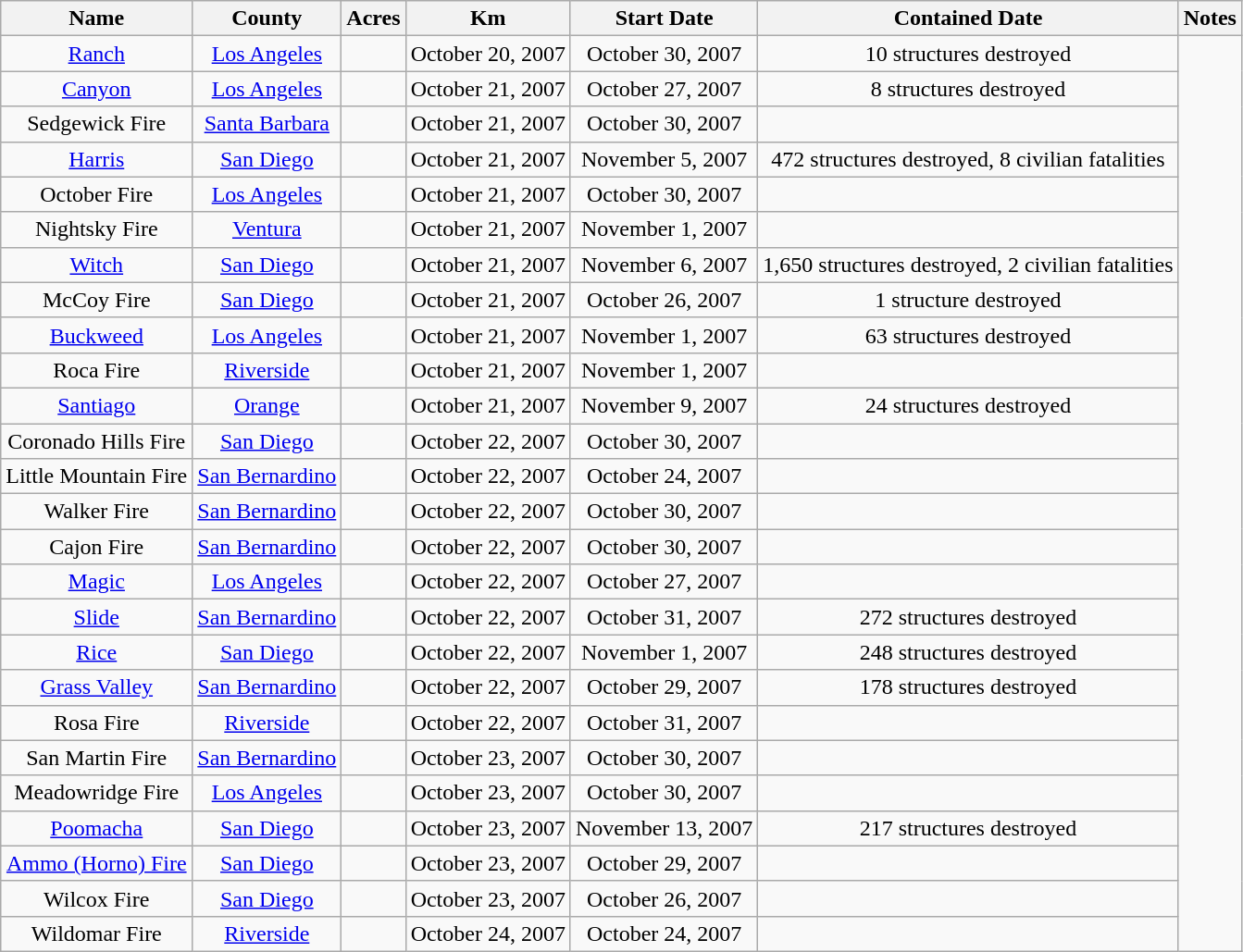<table class="wikitable sortable" style="text-align:center;">
<tr>
<th>Name</th>
<th>County</th>
<th>Acres</th>
<th>Km</th>
<th>Start Date</th>
<th>Contained Date</th>
<th>Notes</th>
</tr>
<tr>
<td><a href='#'>Ranch</a></td>
<td><a href='#'>Los Angeles</a></td>
<td></td>
<td>October 20, 2007</td>
<td>October 30, 2007</td>
<td>10 structures destroyed</td>
</tr>
<tr>
<td><a href='#'>Canyon</a></td>
<td><a href='#'>Los Angeles</a></td>
<td></td>
<td>October 21, 2007</td>
<td>October 27, 2007</td>
<td>8 structures destroyed</td>
</tr>
<tr>
<td>Sedgewick Fire</td>
<td><a href='#'>Santa Barbara</a></td>
<td></td>
<td>October 21, 2007</td>
<td>October 30, 2007</td>
<td></td>
</tr>
<tr>
<td><a href='#'>Harris</a></td>
<td><a href='#'>San Diego</a></td>
<td></td>
<td>October 21, 2007</td>
<td>November 5, 2007</td>
<td>472 structures destroyed, 8 civilian fatalities</td>
</tr>
<tr>
<td>October Fire</td>
<td><a href='#'>Los Angeles</a></td>
<td></td>
<td>October 21, 2007</td>
<td>October 30, 2007</td>
<td></td>
</tr>
<tr>
<td>Nightsky Fire</td>
<td><a href='#'>Ventura</a></td>
<td></td>
<td>October 21, 2007</td>
<td>November 1, 2007</td>
<td></td>
</tr>
<tr>
<td><a href='#'>Witch</a></td>
<td><a href='#'>San Diego</a></td>
<td></td>
<td>October 21, 2007</td>
<td>November 6, 2007</td>
<td>1,650 structures destroyed, 2 civilian fatalities</td>
</tr>
<tr>
<td>McCoy Fire</td>
<td><a href='#'>San Diego</a></td>
<td></td>
<td>October 21, 2007</td>
<td>October 26, 2007</td>
<td>1 structure destroyed</td>
</tr>
<tr>
<td><a href='#'>Buckweed</a></td>
<td><a href='#'>Los Angeles</a></td>
<td></td>
<td>October 21, 2007</td>
<td>November 1, 2007</td>
<td>63 structures destroyed</td>
</tr>
<tr>
<td>Roca Fire</td>
<td><a href='#'>Riverside</a></td>
<td></td>
<td>October 21, 2007</td>
<td>November 1, 2007</td>
<td></td>
</tr>
<tr>
<td><a href='#'>Santiago</a></td>
<td><a href='#'>Orange</a></td>
<td></td>
<td>October 21, 2007</td>
<td>November 9, 2007</td>
<td>24 structures destroyed</td>
</tr>
<tr>
<td>Coronado Hills Fire</td>
<td><a href='#'>San Diego</a></td>
<td></td>
<td>October 22, 2007</td>
<td>October 30, 2007</td>
<td></td>
</tr>
<tr>
<td>Little Mountain Fire</td>
<td><a href='#'>San Bernardino</a></td>
<td></td>
<td>October 22, 2007</td>
<td>October 24, 2007</td>
<td></td>
</tr>
<tr>
<td>Walker Fire</td>
<td><a href='#'>San Bernardino</a></td>
<td></td>
<td>October 22, 2007</td>
<td>October 30, 2007</td>
<td></td>
</tr>
<tr>
<td>Cajon Fire</td>
<td><a href='#'>San Bernardino</a></td>
<td></td>
<td>October 22, 2007</td>
<td>October 30, 2007</td>
<td></td>
</tr>
<tr>
<td><a href='#'>Magic</a></td>
<td><a href='#'>Los Angeles</a></td>
<td></td>
<td>October 22, 2007</td>
<td>October 27, 2007</td>
<td></td>
</tr>
<tr>
<td><a href='#'>Slide</a></td>
<td><a href='#'>San Bernardino</a></td>
<td></td>
<td>October 22, 2007</td>
<td>October 31, 2007</td>
<td>272 structures destroyed</td>
</tr>
<tr>
<td><a href='#'>Rice</a></td>
<td><a href='#'>San Diego</a></td>
<td></td>
<td>October 22, 2007</td>
<td>November 1, 2007</td>
<td>248 structures destroyed</td>
</tr>
<tr>
<td><a href='#'>Grass Valley</a></td>
<td><a href='#'>San Bernardino</a></td>
<td></td>
<td>October 22, 2007</td>
<td>October 29, 2007</td>
<td>178 structures destroyed</td>
</tr>
<tr>
<td>Rosa Fire</td>
<td><a href='#'>Riverside</a></td>
<td></td>
<td>October 22, 2007</td>
<td>October 31, 2007</td>
<td></td>
</tr>
<tr>
<td>San Martin Fire</td>
<td><a href='#'>San Bernardino</a></td>
<td></td>
<td>October 23, 2007</td>
<td>October 30, 2007</td>
<td></td>
</tr>
<tr>
<td>Meadowridge Fire</td>
<td><a href='#'>Los Angeles</a></td>
<td></td>
<td>October 23, 2007</td>
<td>October 30, 2007</td>
<td></td>
</tr>
<tr>
<td><a href='#'>Poomacha</a></td>
<td><a href='#'>San Diego</a></td>
<td></td>
<td>October 23, 2007</td>
<td>November 13, 2007</td>
<td>217 structures destroyed</td>
</tr>
<tr>
<td><a href='#'>Ammo (Horno) Fire</a></td>
<td><a href='#'>San Diego</a></td>
<td></td>
<td>October 23, 2007</td>
<td>October 29, 2007</td>
<td></td>
</tr>
<tr>
<td>Wilcox Fire</td>
<td><a href='#'>San Diego</a></td>
<td></td>
<td>October 23, 2007</td>
<td>October 26, 2007</td>
<td></td>
</tr>
<tr>
<td>Wildomar Fire</td>
<td><a href='#'>Riverside</a></td>
<td></td>
<td>October 24, 2007</td>
<td>October 24, 2007</td>
<td></td>
</tr>
</table>
